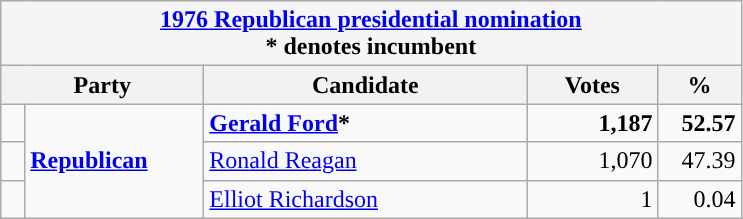<table class="wikitable">
<tr>
<th colspan=5 style="background:#f5f5f5"><a href='#'>1976 Republican presidential nomination</a><br>* denotes incumbent</th>
</tr>
<tr>
<th style="width: 8em;" colspan=2>Party</th>
<th>Candidate</th>
<th>Votes</th>
<th>%</th>
</tr>
<tr>
<td style="background-color: "></td>
<td style="width: 7em;" rowspan=3><strong><a href='#'>Republican</a></strong></td>
<td style="width: 13em;"><strong><a href='#'>Gerald Ford</a>*</strong></td>
<td style="width: 5em; text-align:right"><strong>1,187</strong></td>
<td style="width: 3em; text-align:right"><strong>52.57</strong></td>
</tr>
<tr>
<td style="background-color: "></td>
<td><a href='#'>Ronald Reagan</a></td>
<td style="text-align:right">1,070</td>
<td style="text-align:right">47.39</td>
</tr>
<tr>
<td style="background-color: "></td>
<td><a href='#'>Elliot Richardson</a></td>
<td style="text-align:right">1</td>
<td style="text-align:right">0.04</td>
</tr>
</table>
